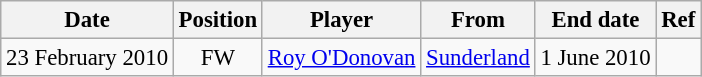<table class="wikitable" style="font-size: 95%; text-align: center;">
<tr>
<th>Date</th>
<th>Position</th>
<th>Player</th>
<th>From</th>
<th>End date</th>
<th>Ref</th>
</tr>
<tr>
<td>23 February 2010</td>
<td>FW</td>
<td><a href='#'>Roy O'Donovan</a></td>
<td><a href='#'>Sunderland</a></td>
<td>1 June 2010</td>
<td></td>
</tr>
</table>
